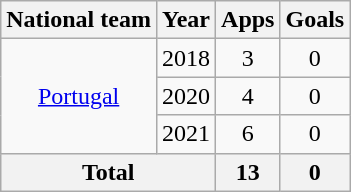<table class="wikitable" style="text-align:center">
<tr>
<th>National team</th>
<th>Year</th>
<th>Apps</th>
<th>Goals</th>
</tr>
<tr>
<td rowspan="3"><a href='#'>Portugal</a></td>
<td>2018</td>
<td>3</td>
<td>0</td>
</tr>
<tr>
<td>2020</td>
<td>4</td>
<td>0</td>
</tr>
<tr>
<td>2021</td>
<td>6</td>
<td>0</td>
</tr>
<tr>
<th colspan="2">Total</th>
<th>13</th>
<th>0</th>
</tr>
</table>
